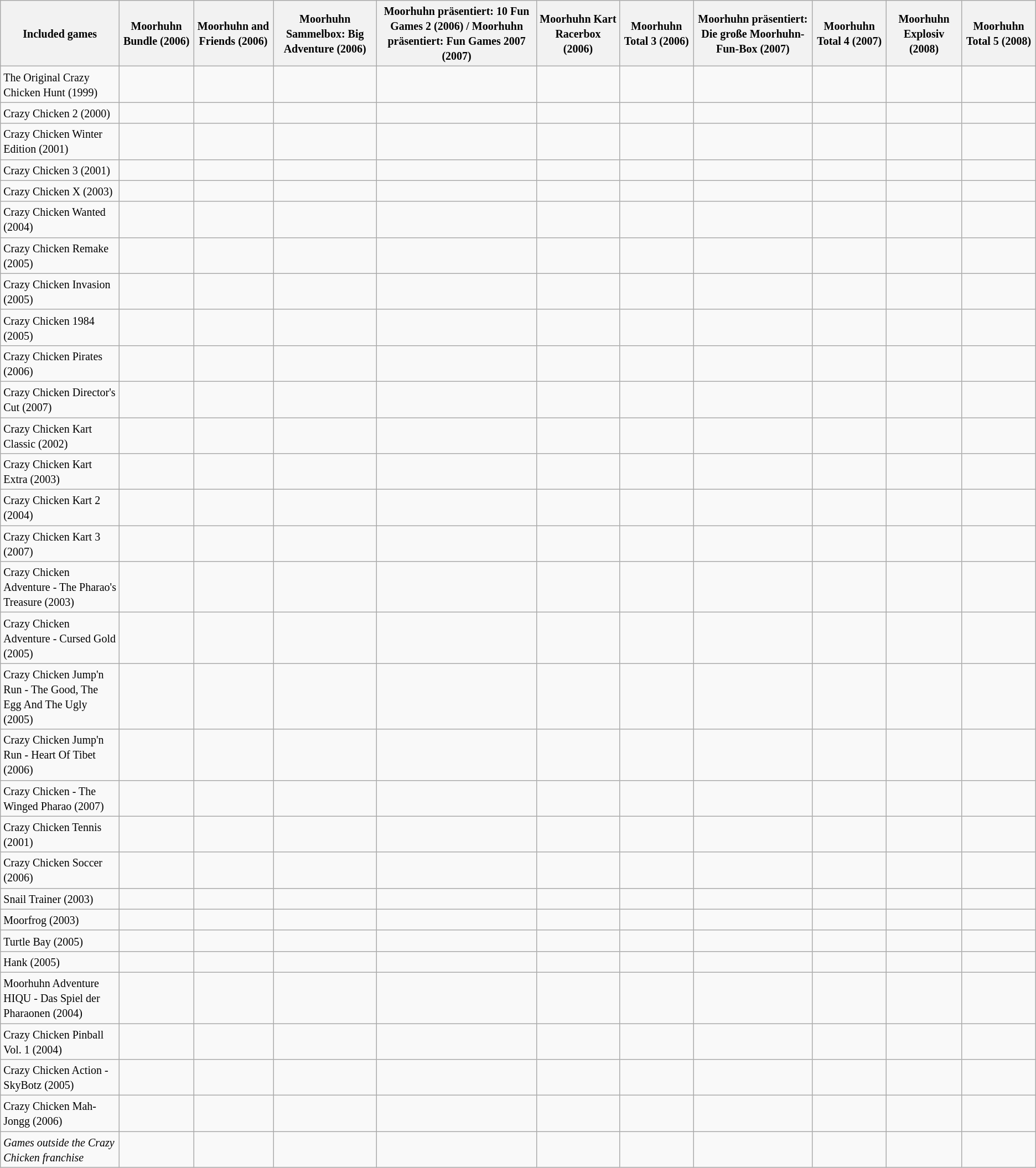<table class="wikitable sortable mw-collapsible mw-collapsed">
<tr>
<th><small>Included games</small></th>
<th><small>Moorhuhn Bundle (2006)</small></th>
<th><small>Moorhuhn and Friends (2006)</small></th>
<th><small>Moorhuhn Sammelbox: Big Adventure (2006)</small></th>
<th><small>Moorhuhn präsentiert: 10 Fun Games 2 (2006) / Moorhuhn präsentiert: Fun Games 2007 (2007)</small></th>
<th><small>Moorhuhn Kart Racerbox (2006)</small></th>
<th><small>Moorhuhn Total 3 (2006)</small></th>
<th><small>Moorhuhn präsentiert: Die große Moorhuhn-Fun-Box (2007)</small></th>
<th><small>Moorhuhn Total 4 (2007)</small></th>
<th><small>Moorhuhn Explosiv (2008)</small></th>
<th><small>Moorhuhn Total 5 (2008)</small></th>
</tr>
<tr>
<td><small>The Original Crazy Chicken Hunt (1999)</small></td>
<td></td>
<td></td>
<td></td>
<td></td>
<td></td>
<td></td>
<td></td>
<td></td>
<td></td>
<td></td>
</tr>
<tr>
<td><small>Crazy Chicken 2 (2000)</small></td>
<td></td>
<td></td>
<td></td>
<td></td>
<td></td>
<td></td>
<td></td>
<td></td>
<td></td>
<td></td>
</tr>
<tr>
<td><small>Crazy Chicken Winter Edition (2001)</small></td>
<td></td>
<td></td>
<td></td>
<td></td>
<td></td>
<td></td>
<td></td>
<td></td>
<td></td>
<td></td>
</tr>
<tr>
<td><small>Crazy Chicken 3 (2001)</small></td>
<td></td>
<td></td>
<td></td>
<td></td>
<td></td>
<td></td>
<td></td>
<td></td>
<td></td>
<td></td>
</tr>
<tr>
<td><small>Crazy Chicken X (2003)</small></td>
<td></td>
<td></td>
<td></td>
<td></td>
<td></td>
<td></td>
<td></td>
<td></td>
<td></td>
<td></td>
</tr>
<tr>
<td><small>Crazy Chicken Wanted (2004)</small></td>
<td></td>
<td></td>
<td></td>
<td></td>
<td></td>
<td></td>
<td></td>
<td></td>
<td></td>
<td></td>
</tr>
<tr>
<td><small>Crazy Chicken Remake (2005)</small></td>
<td></td>
<td></td>
<td></td>
<td></td>
<td></td>
<td></td>
<td></td>
<td></td>
<td></td>
<td></td>
</tr>
<tr>
<td><small>Crazy Chicken Invasion (2005)</small></td>
<td></td>
<td></td>
<td></td>
<td></td>
<td></td>
<td></td>
<td></td>
<td></td>
<td></td>
<td></td>
</tr>
<tr>
<td><small>Crazy Chicken 1984 (2005)</small></td>
<td></td>
<td></td>
<td></td>
<td></td>
<td></td>
<td></td>
<td></td>
<td></td>
<td></td>
<td></td>
</tr>
<tr>
<td><small>Crazy Chicken Pirates (2006)</small></td>
<td></td>
<td></td>
<td></td>
<td></td>
<td></td>
<td></td>
<td></td>
<td></td>
<td></td>
<td></td>
</tr>
<tr>
<td><small>Crazy Chicken Director's Cut (2007)</small></td>
<td></td>
<td></td>
<td></td>
<td></td>
<td></td>
<td></td>
<td></td>
<td></td>
<td></td>
<td></td>
</tr>
<tr>
<td><small>Crazy Chicken Kart Classic (2002)</small></td>
<td></td>
<td></td>
<td></td>
<td></td>
<td></td>
<td></td>
<td></td>
<td></td>
<td></td>
<td></td>
</tr>
<tr>
<td><small>Crazy Chicken Kart Extra (2003)</small></td>
<td></td>
<td></td>
<td></td>
<td></td>
<td></td>
<td></td>
<td></td>
<td></td>
<td></td>
<td></td>
</tr>
<tr>
<td><small>Crazy Chicken Kart 2 (2004)</small></td>
<td></td>
<td></td>
<td></td>
<td></td>
<td></td>
<td></td>
<td></td>
<td></td>
<td></td>
<td></td>
</tr>
<tr>
<td><small>Crazy Chicken Kart 3 (2007)</small></td>
<td></td>
<td></td>
<td></td>
<td></td>
<td></td>
<td></td>
<td></td>
<td></td>
<td></td>
<td></td>
</tr>
<tr>
<td><small>Crazy Chicken Adventure - The Pharao's Treasure (2003)</small></td>
<td></td>
<td></td>
<td></td>
<td></td>
<td></td>
<td></td>
<td></td>
<td></td>
<td></td>
<td></td>
</tr>
<tr>
<td><small>Crazy Chicken Adventure - Cursed Gold (2005)</small></td>
<td></td>
<td></td>
<td></td>
<td></td>
<td></td>
<td></td>
<td></td>
<td></td>
<td></td>
<td></td>
</tr>
<tr>
<td><small>Crazy Chicken Jump'n Run - The Good, The Egg And The Ugly (2005)</small></td>
<td></td>
<td></td>
<td></td>
<td></td>
<td></td>
<td></td>
<td></td>
<td></td>
<td></td>
<td></td>
</tr>
<tr>
<td><small>Crazy Chicken Jump'n Run - Heart Of Tibet (2006)</small></td>
<td></td>
<td></td>
<td></td>
<td></td>
<td></td>
<td></td>
<td></td>
<td></td>
<td></td>
<td></td>
</tr>
<tr>
<td><small>Crazy Chicken - The Winged Pharao (2007)</small></td>
<td></td>
<td></td>
<td></td>
<td></td>
<td></td>
<td></td>
<td></td>
<td></td>
<td></td>
<td></td>
</tr>
<tr>
<td><small>Crazy Chicken Tennis (2001)</small></td>
<td></td>
<td></td>
<td></td>
<td></td>
<td></td>
<td></td>
<td></td>
<td></td>
<td></td>
<td></td>
</tr>
<tr>
<td><small>Crazy Chicken Soccer (2006)</small></td>
<td></td>
<td></td>
<td></td>
<td></td>
<td></td>
<td></td>
<td></td>
<td></td>
<td></td>
<td></td>
</tr>
<tr>
<td><small>Snail Trainer (2003)</small></td>
<td></td>
<td></td>
<td></td>
<td></td>
<td></td>
<td></td>
<td></td>
<td></td>
<td></td>
<td></td>
</tr>
<tr>
<td><small>Moorfrog (2003)</small></td>
<td></td>
<td></td>
<td></td>
<td></td>
<td></td>
<td></td>
<td></td>
<td></td>
<td></td>
<td></td>
</tr>
<tr>
<td><small>Turtle Bay (2005)</small></td>
<td></td>
<td></td>
<td></td>
<td></td>
<td></td>
<td></td>
<td></td>
<td></td>
<td></td>
<td></td>
</tr>
<tr>
<td><small>Hank (2005)</small></td>
<td></td>
<td></td>
<td></td>
<td></td>
<td></td>
<td></td>
<td></td>
<td></td>
<td></td>
<td></td>
</tr>
<tr>
<td><small>Moorhuhn Adventure HIQU - Das Spiel der Pharaonen (2004)</small></td>
<td></td>
<td></td>
<td></td>
<td></td>
<td></td>
<td></td>
<td></td>
<td></td>
<td></td>
<td></td>
</tr>
<tr>
<td><small>Crazy Chicken Pinball Vol. 1 (2004)</small></td>
<td></td>
<td></td>
<td></td>
<td></td>
<td></td>
<td></td>
<td></td>
<td></td>
<td></td>
<td></td>
</tr>
<tr>
<td><small>Crazy Chicken Action - SkyBotz (2005)</small></td>
<td></td>
<td></td>
<td></td>
<td></td>
<td></td>
<td></td>
<td></td>
<td></td>
<td></td>
<td></td>
</tr>
<tr>
<td><small>Crazy Chicken Mah-Jongg (2006)</small></td>
<td></td>
<td></td>
<td></td>
<td></td>
<td></td>
<td></td>
<td></td>
<td></td>
<td></td>
<td></td>
</tr>
<tr>
<td><em><small>Games outside the Crazy Chicken franchise</small></em></td>
<td></td>
<td></td>
<td></td>
<td></td>
<td></td>
<td></td>
<td></td>
<td></td>
<td></td>
<td></td>
</tr>
</table>
